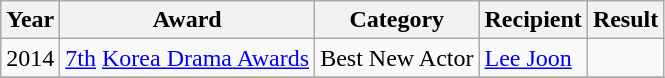<table class="wikitable">
<tr>
<th>Year</th>
<th>Award</th>
<th>Category</th>
<th>Recipient</th>
<th>Result</th>
</tr>
<tr>
<td>2014</td>
<td><a href='#'>7th</a> <a href='#'>Korea Drama Awards</a></td>
<td>Best New Actor</td>
<td><a href='#'>Lee Joon</a></td>
<td></td>
</tr>
<tr>
</tr>
</table>
